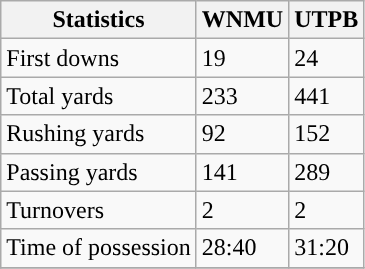<table class="wikitable" style="float: left;">
<tr>
<th>Statistics</th>
<th>WNMU</th>
<th>UTPB</th>
</tr>
<tr>
<td>First downs</td>
<td>19</td>
<td>24</td>
</tr>
<tr>
<td>Total yards</td>
<td>233</td>
<td>441</td>
</tr>
<tr>
<td>Rushing yards</td>
<td>92</td>
<td>152</td>
</tr>
<tr>
<td>Passing yards</td>
<td>141</td>
<td>289</td>
</tr>
<tr>
<td>Turnovers</td>
<td>2</td>
<td>2</td>
</tr>
<tr>
<td>Time of possession</td>
<td>28:40</td>
<td>31:20</td>
</tr>
<tr>
</tr>
</table>
